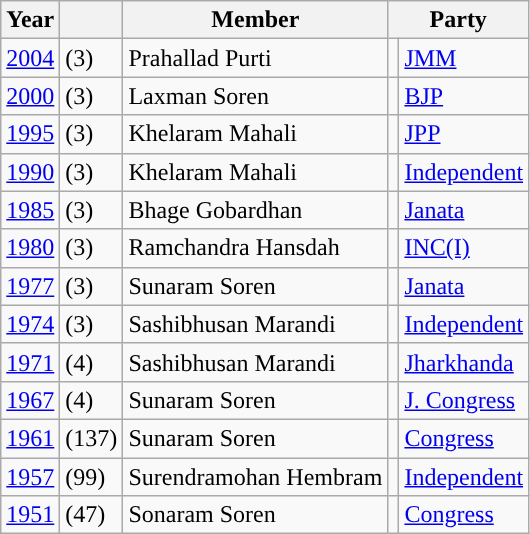<table class="wikitable sortable">
<tr>
<th>Year</th>
<th></th>
<th>Member</th>
<th colspan="2">Party</th>
</tr>
<tr>
<td><a href='#'>2004</a></td>
<td>(3)</td>
<td>Prahallad Purti</td>
<td style="background: "></td>
<td><a href='#'>JMM</a></td>
</tr>
<tr>
<td><a href='#'>2000</a></td>
<td>(3)</td>
<td>Laxman Soren</td>
<td style="background: "></td>
<td><a href='#'>BJP</a></td>
</tr>
<tr>
<td><a href='#'>1995</a></td>
<td>(3)</td>
<td>Khelaram Mahali</td>
<td style="background: "></td>
<td><a href='#'>JPP</a></td>
</tr>
<tr>
<td><a href='#'>1990</a></td>
<td>(3)</td>
<td>Khelaram Mahali</td>
<td style="background: "></td>
<td><a href='#'>Independent</a></td>
</tr>
<tr>
<td><a href='#'>1985</a></td>
<td>(3)</td>
<td>Bhage Gobardhan</td>
<td style="background: "></td>
<td><a href='#'>Janata</a></td>
</tr>
<tr>
<td><a href='#'>1980</a></td>
<td>(3)</td>
<td>Ramchandra Hansdah</td>
<td style="background: "></td>
<td><a href='#'>INC(I)</a></td>
</tr>
<tr>
<td><a href='#'>1977</a></td>
<td>(3)</td>
<td>Sunaram Soren</td>
<td style="background: "></td>
<td><a href='#'>Janata</a></td>
</tr>
<tr>
<td><a href='#'>1974</a></td>
<td>(3)</td>
<td>Sashibhusan Marandi</td>
<td style="background: "></td>
<td><a href='#'>Independent</a></td>
</tr>
<tr>
<td><a href='#'>1971</a></td>
<td>(4)</td>
<td>Sashibhusan Marandi</td>
<td style="background: "></td>
<td><a href='#'>Jharkhanda</a></td>
</tr>
<tr>
<td><a href='#'>1967</a></td>
<td>(4)</td>
<td>Sunaram Soren</td>
<td style="background: "></td>
<td><a href='#'>J. Congress</a></td>
</tr>
<tr>
<td><a href='#'>1961</a></td>
<td>(137)</td>
<td>Sunaram Soren</td>
<td style="background: "></td>
<td><a href='#'>Congress</a></td>
</tr>
<tr>
<td><a href='#'>1957</a></td>
<td>(99)</td>
<td>Surendramohan Hembram</td>
<td style="background: "></td>
<td><a href='#'>Independent</a></td>
</tr>
<tr>
<td><a href='#'>1951</a></td>
<td>(47)</td>
<td>Sonaram Soren</td>
<td style="background: "></td>
<td><a href='#'>Congress</a></td>
</tr>
</table>
